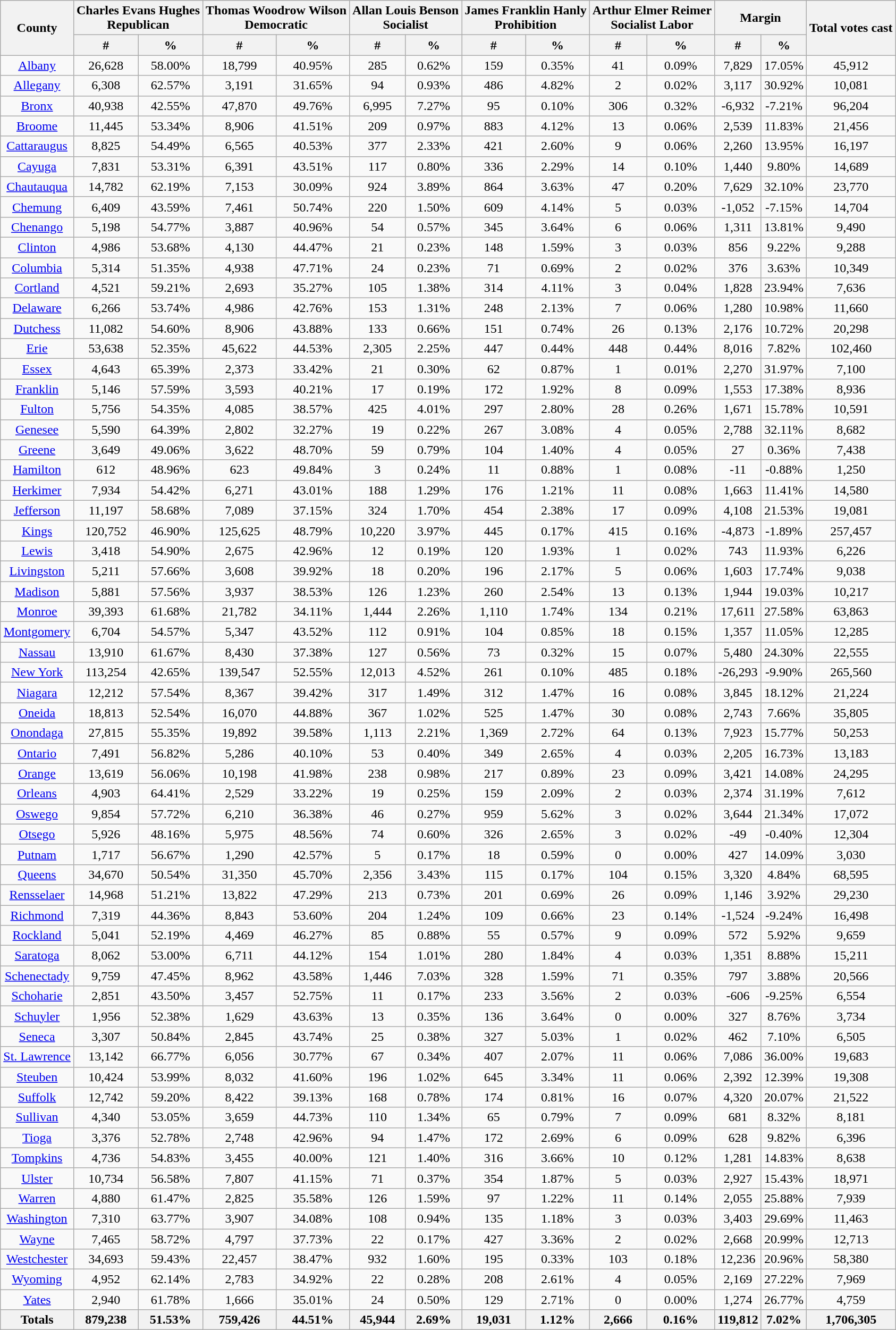<table class="wikitable sortable" style="text-align:center">
<tr>
<th style="text-align:center;" rowspan="2">County</th>
<th style="text-align:center;" colspan="2">Charles Evans Hughes<br>Republican</th>
<th style="text-align:center;" colspan="2">Thomas Woodrow Wilson<br>Democratic</th>
<th style="text-align:center;" colspan="2">Allan Louis Benson<br>Socialist</th>
<th style="text-align:center;" colspan="2">James Franklin Hanly<br>Prohibition</th>
<th style="text-align:center;" colspan="2">Arthur Elmer Reimer<br>Socialist Labor</th>
<th style="text-align:center;" colspan="2">Margin</th>
<th style="text-align:center;" rowspan="2">Total votes cast</th>
</tr>
<tr>
<th style="text-align:center;" data-sort-type="number">#</th>
<th style="text-align:center;" data-sort-type="number">%</th>
<th style="text-align:center;" data-sort-type="number">#</th>
<th style="text-align:center;" data-sort-type="number">%</th>
<th style="text-align:center;" data-sort-type="number">#</th>
<th style="text-align:center;" data-sort-type="number">%</th>
<th style="text-align:center;" data-sort-type="number">#</th>
<th style="text-align:center;" data-sort-type="number">%</th>
<th style="text-align:center;" data-sort-type="number">#</th>
<th style="text-align:center;" data-sort-type="number">%</th>
<th style="text-align:center;" data-sort-type="number">#</th>
<th style="text-align:center;" data-sort-type="number">%</th>
</tr>
<tr style="text-align:center;">
<td><a href='#'>Albany</a></td>
<td>26,628</td>
<td>58.00%</td>
<td>18,799</td>
<td>40.95%</td>
<td>285</td>
<td>0.62%</td>
<td>159</td>
<td>0.35%</td>
<td>41</td>
<td>0.09%</td>
<td>7,829</td>
<td>17.05%</td>
<td>45,912</td>
</tr>
<tr style="text-align:center;">
<td><a href='#'>Allegany</a></td>
<td>6,308</td>
<td>62.57%</td>
<td>3,191</td>
<td>31.65%</td>
<td>94</td>
<td>0.93%</td>
<td>486</td>
<td>4.82%</td>
<td>2</td>
<td>0.02%</td>
<td>3,117</td>
<td>30.92%</td>
<td>10,081</td>
</tr>
<tr style="text-align:center;">
<td><a href='#'>Bronx</a></td>
<td>40,938</td>
<td>42.55%</td>
<td>47,870</td>
<td>49.76%</td>
<td>6,995</td>
<td>7.27%</td>
<td>95</td>
<td>0.10%</td>
<td>306</td>
<td>0.32%</td>
<td>-6,932</td>
<td>-7.21%</td>
<td>96,204</td>
</tr>
<tr style="text-align:center;">
<td><a href='#'>Broome</a></td>
<td>11,445</td>
<td>53.34%</td>
<td>8,906</td>
<td>41.51%</td>
<td>209</td>
<td>0.97%</td>
<td>883</td>
<td>4.12%</td>
<td>13</td>
<td>0.06%</td>
<td>2,539</td>
<td>11.83%</td>
<td>21,456</td>
</tr>
<tr style="text-align:center;">
<td><a href='#'>Cattaraugus</a></td>
<td>8,825</td>
<td>54.49%</td>
<td>6,565</td>
<td>40.53%</td>
<td>377</td>
<td>2.33%</td>
<td>421</td>
<td>2.60%</td>
<td>9</td>
<td>0.06%</td>
<td>2,260</td>
<td>13.95%</td>
<td>16,197</td>
</tr>
<tr style="text-align:center;">
<td><a href='#'>Cayuga</a></td>
<td>7,831</td>
<td>53.31%</td>
<td>6,391</td>
<td>43.51%</td>
<td>117</td>
<td>0.80%</td>
<td>336</td>
<td>2.29%</td>
<td>14</td>
<td>0.10%</td>
<td>1,440</td>
<td>9.80%</td>
<td>14,689</td>
</tr>
<tr style="text-align:center;">
<td><a href='#'>Chautauqua</a></td>
<td>14,782</td>
<td>62.19%</td>
<td>7,153</td>
<td>30.09%</td>
<td>924</td>
<td>3.89%</td>
<td>864</td>
<td>3.63%</td>
<td>47</td>
<td>0.20%</td>
<td>7,629</td>
<td>32.10%</td>
<td>23,770</td>
</tr>
<tr style="text-align:center;">
<td><a href='#'>Chemung</a></td>
<td>6,409</td>
<td>43.59%</td>
<td>7,461</td>
<td>50.74%</td>
<td>220</td>
<td>1.50%</td>
<td>609</td>
<td>4.14%</td>
<td>5</td>
<td>0.03%</td>
<td>-1,052</td>
<td>-7.15%</td>
<td>14,704</td>
</tr>
<tr style="text-align:center;">
<td><a href='#'>Chenango</a></td>
<td>5,198</td>
<td>54.77%</td>
<td>3,887</td>
<td>40.96%</td>
<td>54</td>
<td>0.57%</td>
<td>345</td>
<td>3.64%</td>
<td>6</td>
<td>0.06%</td>
<td>1,311</td>
<td>13.81%</td>
<td>9,490</td>
</tr>
<tr style="text-align:center;">
<td><a href='#'>Clinton</a></td>
<td>4,986</td>
<td>53.68%</td>
<td>4,130</td>
<td>44.47%</td>
<td>21</td>
<td>0.23%</td>
<td>148</td>
<td>1.59%</td>
<td>3</td>
<td>0.03%</td>
<td>856</td>
<td>9.22%</td>
<td>9,288</td>
</tr>
<tr style="text-align:center;">
<td><a href='#'>Columbia</a></td>
<td>5,314</td>
<td>51.35%</td>
<td>4,938</td>
<td>47.71%</td>
<td>24</td>
<td>0.23%</td>
<td>71</td>
<td>0.69%</td>
<td>2</td>
<td>0.02%</td>
<td>376</td>
<td>3.63%</td>
<td>10,349</td>
</tr>
<tr style="text-align:center;">
<td><a href='#'>Cortland</a></td>
<td>4,521</td>
<td>59.21%</td>
<td>2,693</td>
<td>35.27%</td>
<td>105</td>
<td>1.38%</td>
<td>314</td>
<td>4.11%</td>
<td>3</td>
<td>0.04%</td>
<td>1,828</td>
<td>23.94%</td>
<td>7,636</td>
</tr>
<tr style="text-align:center;">
<td><a href='#'>Delaware</a></td>
<td>6,266</td>
<td>53.74%</td>
<td>4,986</td>
<td>42.76%</td>
<td>153</td>
<td>1.31%</td>
<td>248</td>
<td>2.13%</td>
<td>7</td>
<td>0.06%</td>
<td>1,280</td>
<td>10.98%</td>
<td>11,660</td>
</tr>
<tr style="text-align:center;">
<td><a href='#'>Dutchess</a></td>
<td>11,082</td>
<td>54.60%</td>
<td>8,906</td>
<td>43.88%</td>
<td>133</td>
<td>0.66%</td>
<td>151</td>
<td>0.74%</td>
<td>26</td>
<td>0.13%</td>
<td>2,176</td>
<td>10.72%</td>
<td>20,298</td>
</tr>
<tr style="text-align:center;">
<td><a href='#'>Erie</a></td>
<td>53,638</td>
<td>52.35%</td>
<td>45,622</td>
<td>44.53%</td>
<td>2,305</td>
<td>2.25%</td>
<td>447</td>
<td>0.44%</td>
<td>448</td>
<td>0.44%</td>
<td>8,016</td>
<td>7.82%</td>
<td>102,460</td>
</tr>
<tr style="text-align:center;">
<td><a href='#'>Essex</a></td>
<td>4,643</td>
<td>65.39%</td>
<td>2,373</td>
<td>33.42%</td>
<td>21</td>
<td>0.30%</td>
<td>62</td>
<td>0.87%</td>
<td>1</td>
<td>0.01%</td>
<td>2,270</td>
<td>31.97%</td>
<td>7,100</td>
</tr>
<tr style="text-align:center;">
<td><a href='#'>Franklin</a></td>
<td>5,146</td>
<td>57.59%</td>
<td>3,593</td>
<td>40.21%</td>
<td>17</td>
<td>0.19%</td>
<td>172</td>
<td>1.92%</td>
<td>8</td>
<td>0.09%</td>
<td>1,553</td>
<td>17.38%</td>
<td>8,936</td>
</tr>
<tr style="text-align:center;">
<td><a href='#'>Fulton</a></td>
<td>5,756</td>
<td>54.35%</td>
<td>4,085</td>
<td>38.57%</td>
<td>425</td>
<td>4.01%</td>
<td>297</td>
<td>2.80%</td>
<td>28</td>
<td>0.26%</td>
<td>1,671</td>
<td>15.78%</td>
<td>10,591</td>
</tr>
<tr style="text-align:center;">
<td><a href='#'>Genesee</a></td>
<td>5,590</td>
<td>64.39%</td>
<td>2,802</td>
<td>32.27%</td>
<td>19</td>
<td>0.22%</td>
<td>267</td>
<td>3.08%</td>
<td>4</td>
<td>0.05%</td>
<td>2,788</td>
<td>32.11%</td>
<td>8,682</td>
</tr>
<tr style="text-align:center;">
<td><a href='#'>Greene</a></td>
<td>3,649</td>
<td>49.06%</td>
<td>3,622</td>
<td>48.70%</td>
<td>59</td>
<td>0.79%</td>
<td>104</td>
<td>1.40%</td>
<td>4</td>
<td>0.05%</td>
<td>27</td>
<td>0.36%</td>
<td>7,438</td>
</tr>
<tr style="text-align:center;">
<td><a href='#'>Hamilton</a></td>
<td>612</td>
<td>48.96%</td>
<td>623</td>
<td>49.84%</td>
<td>3</td>
<td>0.24%</td>
<td>11</td>
<td>0.88%</td>
<td>1</td>
<td>0.08%</td>
<td>-11</td>
<td>-0.88%</td>
<td>1,250</td>
</tr>
<tr style="text-align:center;">
<td><a href='#'>Herkimer</a></td>
<td>7,934</td>
<td>54.42%</td>
<td>6,271</td>
<td>43.01%</td>
<td>188</td>
<td>1.29%</td>
<td>176</td>
<td>1.21%</td>
<td>11</td>
<td>0.08%</td>
<td>1,663</td>
<td>11.41%</td>
<td>14,580</td>
</tr>
<tr style="text-align:center;">
<td><a href='#'>Jefferson</a></td>
<td>11,197</td>
<td>58.68%</td>
<td>7,089</td>
<td>37.15%</td>
<td>324</td>
<td>1.70%</td>
<td>454</td>
<td>2.38%</td>
<td>17</td>
<td>0.09%</td>
<td>4,108</td>
<td>21.53%</td>
<td>19,081</td>
</tr>
<tr style="text-align:center;">
<td><a href='#'>Kings</a></td>
<td>120,752</td>
<td>46.90%</td>
<td>125,625</td>
<td>48.79%</td>
<td>10,220</td>
<td>3.97%</td>
<td>445</td>
<td>0.17%</td>
<td>415</td>
<td>0.16%</td>
<td>-4,873</td>
<td>-1.89%</td>
<td>257,457</td>
</tr>
<tr style="text-align:center;">
<td><a href='#'>Lewis</a></td>
<td>3,418</td>
<td>54.90%</td>
<td>2,675</td>
<td>42.96%</td>
<td>12</td>
<td>0.19%</td>
<td>120</td>
<td>1.93%</td>
<td>1</td>
<td>0.02%</td>
<td>743</td>
<td>11.93%</td>
<td>6,226</td>
</tr>
<tr style="text-align:center;">
<td><a href='#'>Livingston</a></td>
<td>5,211</td>
<td>57.66%</td>
<td>3,608</td>
<td>39.92%</td>
<td>18</td>
<td>0.20%</td>
<td>196</td>
<td>2.17%</td>
<td>5</td>
<td>0.06%</td>
<td>1,603</td>
<td>17.74%</td>
<td>9,038</td>
</tr>
<tr style="text-align:center;">
<td><a href='#'>Madison</a></td>
<td>5,881</td>
<td>57.56%</td>
<td>3,937</td>
<td>38.53%</td>
<td>126</td>
<td>1.23%</td>
<td>260</td>
<td>2.54%</td>
<td>13</td>
<td>0.13%</td>
<td>1,944</td>
<td>19.03%</td>
<td>10,217</td>
</tr>
<tr style="text-align:center;">
<td><a href='#'>Monroe</a></td>
<td>39,393</td>
<td>61.68%</td>
<td>21,782</td>
<td>34.11%</td>
<td>1,444</td>
<td>2.26%</td>
<td>1,110</td>
<td>1.74%</td>
<td>134</td>
<td>0.21%</td>
<td>17,611</td>
<td>27.58%</td>
<td>63,863</td>
</tr>
<tr style="text-align:center;">
<td><a href='#'>Montgomery</a></td>
<td>6,704</td>
<td>54.57%</td>
<td>5,347</td>
<td>43.52%</td>
<td>112</td>
<td>0.91%</td>
<td>104</td>
<td>0.85%</td>
<td>18</td>
<td>0.15%</td>
<td>1,357</td>
<td>11.05%</td>
<td>12,285</td>
</tr>
<tr style="text-align:center;">
<td><a href='#'>Nassau</a></td>
<td>13,910</td>
<td>61.67%</td>
<td>8,430</td>
<td>37.38%</td>
<td>127</td>
<td>0.56%</td>
<td>73</td>
<td>0.32%</td>
<td>15</td>
<td>0.07%</td>
<td>5,480</td>
<td>24.30%</td>
<td>22,555</td>
</tr>
<tr style="text-align:center;">
<td><a href='#'>New York</a></td>
<td>113,254</td>
<td>42.65%</td>
<td>139,547</td>
<td>52.55%</td>
<td>12,013</td>
<td>4.52%</td>
<td>261</td>
<td>0.10%</td>
<td>485</td>
<td>0.18%</td>
<td>-26,293</td>
<td>-9.90%</td>
<td>265,560</td>
</tr>
<tr style="text-align:center;">
<td><a href='#'>Niagara</a></td>
<td>12,212</td>
<td>57.54%</td>
<td>8,367</td>
<td>39.42%</td>
<td>317</td>
<td>1.49%</td>
<td>312</td>
<td>1.47%</td>
<td>16</td>
<td>0.08%</td>
<td>3,845</td>
<td>18.12%</td>
<td>21,224</td>
</tr>
<tr style="text-align:center;">
<td><a href='#'>Oneida</a></td>
<td>18,813</td>
<td>52.54%</td>
<td>16,070</td>
<td>44.88%</td>
<td>367</td>
<td>1.02%</td>
<td>525</td>
<td>1.47%</td>
<td>30</td>
<td>0.08%</td>
<td>2,743</td>
<td>7.66%</td>
<td>35,805</td>
</tr>
<tr style="text-align:center;">
<td><a href='#'>Onondaga</a></td>
<td>27,815</td>
<td>55.35%</td>
<td>19,892</td>
<td>39.58%</td>
<td>1,113</td>
<td>2.21%</td>
<td>1,369</td>
<td>2.72%</td>
<td>64</td>
<td>0.13%</td>
<td>7,923</td>
<td>15.77%</td>
<td>50,253</td>
</tr>
<tr style="text-align:center;">
<td><a href='#'>Ontario</a></td>
<td>7,491</td>
<td>56.82%</td>
<td>5,286</td>
<td>40.10%</td>
<td>53</td>
<td>0.40%</td>
<td>349</td>
<td>2.65%</td>
<td>4</td>
<td>0.03%</td>
<td>2,205</td>
<td>16.73%</td>
<td>13,183</td>
</tr>
<tr style="text-align:center;">
<td><a href='#'>Orange</a></td>
<td>13,619</td>
<td>56.06%</td>
<td>10,198</td>
<td>41.98%</td>
<td>238</td>
<td>0.98%</td>
<td>217</td>
<td>0.89%</td>
<td>23</td>
<td>0.09%</td>
<td>3,421</td>
<td>14.08%</td>
<td>24,295</td>
</tr>
<tr style="text-align:center;">
<td><a href='#'>Orleans</a></td>
<td>4,903</td>
<td>64.41%</td>
<td>2,529</td>
<td>33.22%</td>
<td>19</td>
<td>0.25%</td>
<td>159</td>
<td>2.09%</td>
<td>2</td>
<td>0.03%</td>
<td>2,374</td>
<td>31.19%</td>
<td>7,612</td>
</tr>
<tr style="text-align:center;">
<td><a href='#'>Oswego</a></td>
<td>9,854</td>
<td>57.72%</td>
<td>6,210</td>
<td>36.38%</td>
<td>46</td>
<td>0.27%</td>
<td>959</td>
<td>5.62%</td>
<td>3</td>
<td>0.02%</td>
<td>3,644</td>
<td>21.34%</td>
<td>17,072</td>
</tr>
<tr style="text-align:center;">
<td><a href='#'>Otsego</a></td>
<td>5,926</td>
<td>48.16%</td>
<td>5,975</td>
<td>48.56%</td>
<td>74</td>
<td>0.60%</td>
<td>326</td>
<td>2.65%</td>
<td>3</td>
<td>0.02%</td>
<td>-49</td>
<td>-0.40%</td>
<td>12,304</td>
</tr>
<tr style="text-align:center;">
<td><a href='#'>Putnam</a></td>
<td>1,717</td>
<td>56.67%</td>
<td>1,290</td>
<td>42.57%</td>
<td>5</td>
<td>0.17%</td>
<td>18</td>
<td>0.59%</td>
<td>0</td>
<td>0.00%</td>
<td>427</td>
<td>14.09%</td>
<td>3,030</td>
</tr>
<tr style="text-align:center;">
<td><a href='#'>Queens</a></td>
<td>34,670</td>
<td>50.54%</td>
<td>31,350</td>
<td>45.70%</td>
<td>2,356</td>
<td>3.43%</td>
<td>115</td>
<td>0.17%</td>
<td>104</td>
<td>0.15%</td>
<td>3,320</td>
<td>4.84%</td>
<td>68,595</td>
</tr>
<tr style="text-align:center;">
<td><a href='#'>Rensselaer</a></td>
<td>14,968</td>
<td>51.21%</td>
<td>13,822</td>
<td>47.29%</td>
<td>213</td>
<td>0.73%</td>
<td>201</td>
<td>0.69%</td>
<td>26</td>
<td>0.09%</td>
<td>1,146</td>
<td>3.92%</td>
<td>29,230</td>
</tr>
<tr style="text-align:center;">
<td><a href='#'>Richmond</a></td>
<td>7,319</td>
<td>44.36%</td>
<td>8,843</td>
<td>53.60%</td>
<td>204</td>
<td>1.24%</td>
<td>109</td>
<td>0.66%</td>
<td>23</td>
<td>0.14%</td>
<td>-1,524</td>
<td>-9.24%</td>
<td>16,498</td>
</tr>
<tr style="text-align:center;">
<td><a href='#'>Rockland</a></td>
<td>5,041</td>
<td>52.19%</td>
<td>4,469</td>
<td>46.27%</td>
<td>85</td>
<td>0.88%</td>
<td>55</td>
<td>0.57%</td>
<td>9</td>
<td>0.09%</td>
<td>572</td>
<td>5.92%</td>
<td>9,659</td>
</tr>
<tr style="text-align:center;">
<td><a href='#'>Saratoga</a></td>
<td>8,062</td>
<td>53.00%</td>
<td>6,711</td>
<td>44.12%</td>
<td>154</td>
<td>1.01%</td>
<td>280</td>
<td>1.84%</td>
<td>4</td>
<td>0.03%</td>
<td>1,351</td>
<td>8.88%</td>
<td>15,211</td>
</tr>
<tr style="text-align:center;">
<td><a href='#'>Schenectady</a></td>
<td>9,759</td>
<td>47.45%</td>
<td>8,962</td>
<td>43.58%</td>
<td>1,446</td>
<td>7.03%</td>
<td>328</td>
<td>1.59%</td>
<td>71</td>
<td>0.35%</td>
<td>797</td>
<td>3.88%</td>
<td>20,566</td>
</tr>
<tr style="text-align:center;">
<td><a href='#'>Schoharie</a></td>
<td>2,851</td>
<td>43.50%</td>
<td>3,457</td>
<td>52.75%</td>
<td>11</td>
<td>0.17%</td>
<td>233</td>
<td>3.56%</td>
<td>2</td>
<td>0.03%</td>
<td>-606</td>
<td>-9.25%</td>
<td>6,554</td>
</tr>
<tr style="text-align:center;">
<td><a href='#'>Schuyler</a></td>
<td>1,956</td>
<td>52.38%</td>
<td>1,629</td>
<td>43.63%</td>
<td>13</td>
<td>0.35%</td>
<td>136</td>
<td>3.64%</td>
<td>0</td>
<td>0.00%</td>
<td>327</td>
<td>8.76%</td>
<td>3,734</td>
</tr>
<tr style="text-align:center;">
<td><a href='#'>Seneca</a></td>
<td>3,307</td>
<td>50.84%</td>
<td>2,845</td>
<td>43.74%</td>
<td>25</td>
<td>0.38%</td>
<td>327</td>
<td>5.03%</td>
<td>1</td>
<td>0.02%</td>
<td>462</td>
<td>7.10%</td>
<td>6,505</td>
</tr>
<tr style="text-align:center;">
<td><a href='#'>St. Lawrence</a></td>
<td>13,142</td>
<td>66.77%</td>
<td>6,056</td>
<td>30.77%</td>
<td>67</td>
<td>0.34%</td>
<td>407</td>
<td>2.07%</td>
<td>11</td>
<td>0.06%</td>
<td>7,086</td>
<td>36.00%</td>
<td>19,683</td>
</tr>
<tr style="text-align:center;">
<td><a href='#'>Steuben</a></td>
<td>10,424</td>
<td>53.99%</td>
<td>8,032</td>
<td>41.60%</td>
<td>196</td>
<td>1.02%</td>
<td>645</td>
<td>3.34%</td>
<td>11</td>
<td>0.06%</td>
<td>2,392</td>
<td>12.39%</td>
<td>19,308</td>
</tr>
<tr style="text-align:center;">
<td><a href='#'>Suffolk</a></td>
<td>12,742</td>
<td>59.20%</td>
<td>8,422</td>
<td>39.13%</td>
<td>168</td>
<td>0.78%</td>
<td>174</td>
<td>0.81%</td>
<td>16</td>
<td>0.07%</td>
<td>4,320</td>
<td>20.07%</td>
<td>21,522</td>
</tr>
<tr style="text-align:center;">
<td><a href='#'>Sullivan</a></td>
<td>4,340</td>
<td>53.05%</td>
<td>3,659</td>
<td>44.73%</td>
<td>110</td>
<td>1.34%</td>
<td>65</td>
<td>0.79%</td>
<td>7</td>
<td>0.09%</td>
<td>681</td>
<td>8.32%</td>
<td>8,181</td>
</tr>
<tr style="text-align:center;">
<td><a href='#'>Tioga</a></td>
<td>3,376</td>
<td>52.78%</td>
<td>2,748</td>
<td>42.96%</td>
<td>94</td>
<td>1.47%</td>
<td>172</td>
<td>2.69%</td>
<td>6</td>
<td>0.09%</td>
<td>628</td>
<td>9.82%</td>
<td>6,396</td>
</tr>
<tr style="text-align:center;">
<td><a href='#'>Tompkins</a></td>
<td>4,736</td>
<td>54.83%</td>
<td>3,455</td>
<td>40.00%</td>
<td>121</td>
<td>1.40%</td>
<td>316</td>
<td>3.66%</td>
<td>10</td>
<td>0.12%</td>
<td>1,281</td>
<td>14.83%</td>
<td>8,638</td>
</tr>
<tr style="text-align:center;">
<td><a href='#'>Ulster</a></td>
<td>10,734</td>
<td>56.58%</td>
<td>7,807</td>
<td>41.15%</td>
<td>71</td>
<td>0.37%</td>
<td>354</td>
<td>1.87%</td>
<td>5</td>
<td>0.03%</td>
<td>2,927</td>
<td>15.43%</td>
<td>18,971</td>
</tr>
<tr style="text-align:center;">
<td><a href='#'>Warren</a></td>
<td>4,880</td>
<td>61.47%</td>
<td>2,825</td>
<td>35.58%</td>
<td>126</td>
<td>1.59%</td>
<td>97</td>
<td>1.22%</td>
<td>11</td>
<td>0.14%</td>
<td>2,055</td>
<td>25.88%</td>
<td>7,939</td>
</tr>
<tr style="text-align:center;">
<td><a href='#'>Washington</a></td>
<td>7,310</td>
<td>63.77%</td>
<td>3,907</td>
<td>34.08%</td>
<td>108</td>
<td>0.94%</td>
<td>135</td>
<td>1.18%</td>
<td>3</td>
<td>0.03%</td>
<td>3,403</td>
<td>29.69%</td>
<td>11,463</td>
</tr>
<tr style="text-align:center;">
<td><a href='#'>Wayne</a></td>
<td>7,465</td>
<td>58.72%</td>
<td>4,797</td>
<td>37.73%</td>
<td>22</td>
<td>0.17%</td>
<td>427</td>
<td>3.36%</td>
<td>2</td>
<td>0.02%</td>
<td>2,668</td>
<td>20.99%</td>
<td>12,713</td>
</tr>
<tr style="text-align:center;">
<td><a href='#'>Westchester</a></td>
<td>34,693</td>
<td>59.43%</td>
<td>22,457</td>
<td>38.47%</td>
<td>932</td>
<td>1.60%</td>
<td>195</td>
<td>0.33%</td>
<td>103</td>
<td>0.18%</td>
<td>12,236</td>
<td>20.96%</td>
<td>58,380</td>
</tr>
<tr style="text-align:center;">
<td><a href='#'>Wyoming</a></td>
<td>4,952</td>
<td>62.14%</td>
<td>2,783</td>
<td>34.92%</td>
<td>22</td>
<td>0.28%</td>
<td>208</td>
<td>2.61%</td>
<td>4</td>
<td>0.05%</td>
<td>2,169</td>
<td>27.22%</td>
<td>7,969</td>
</tr>
<tr style="text-align:center;">
<td><a href='#'>Yates</a></td>
<td>2,940</td>
<td>61.78%</td>
<td>1,666</td>
<td>35.01%</td>
<td>24</td>
<td>0.50%</td>
<td>129</td>
<td>2.71%</td>
<td>0</td>
<td>0.00%</td>
<td>1,274</td>
<td>26.77%</td>
<td>4,759</td>
</tr>
<tr style="text-align:center;">
<th>Totals</th>
<th>879,238</th>
<th>51.53%</th>
<th>759,426</th>
<th>44.51%</th>
<th>45,944</th>
<th>2.69%</th>
<th>19,031</th>
<th>1.12%</th>
<th>2,666</th>
<th>0.16%</th>
<th>119,812</th>
<th>7.02%</th>
<th>1,706,305</th>
</tr>
</table>
